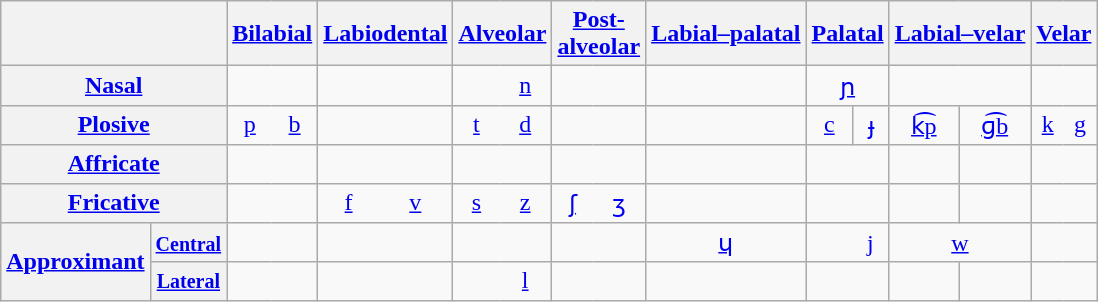<table class="wikitable" style="text-align: center">
<tr>
<th colspan="2"></th>
<th colspan="2"><a href='#'>Bilabial</a></th>
<th colspan="2"><a href='#'>Labiodental</a></th>
<th colspan="2"><a href='#'>Alveolar</a></th>
<th colspan="2"><a href='#'>Post-</a><br><a href='#'>alveolar</a></th>
<th><a href='#'>Labial–palatal</a></th>
<th colspan="2"><a href='#'>Palatal</a></th>
<th colspan="2"><a href='#'>Labial–velar</a></th>
<th colspan="2"><a href='#'>Velar</a></th>
</tr>
<tr>
<th colspan="2"><a href='#'>Nasal</a></th>
<td style="border-right: 0;"></td>
<td style="border-left: 0;"></td>
<td colspan="2"></td>
<td style="border-right: 0;"></td>
<td style="border-left: 0;"><a href='#'>n</a></td>
<td colspan="2"></td>
<td></td>
<td colspan="2"><a href='#'>ɲ</a></td>
<td colspan="2"></td>
<td style="border-right: 0;"></td>
<td style="border-left: 0;"></td>
</tr>
<tr>
<th colspan="2"><a href='#'>Plosive</a></th>
<td style="border-right: 0;"><a href='#'>p</a></td>
<td style="border-left: 0;"><a href='#'>b</a></td>
<td colspan="2"></td>
<td style="border-right: 0;"><a href='#'>t</a></td>
<td style="border-left: 0;"><a href='#'>d</a></td>
<td style="border-right: 0;"></td>
<td style="border-left: 0;"></td>
<td></td>
<td><a href='#'>c</a></td>
<td><a href='#'>ɟ</a></td>
<td><a href='#'>k͡p</a></td>
<td><a href='#'>ɡ͡b</a></td>
<td style="border-right: 0;"><a href='#'>k</a></td>
<td style="border-left: 0;"><a href='#'>g</a></td>
</tr>
<tr>
<th colspan="2"><a href='#'>Affricate</a></th>
<td style="border-right: 0;"></td>
<td style="border-left: 0;"></td>
<td colspan="2"></td>
<td colspan="2"></td>
<td style="border-right: 0;"></td>
<td style="border-left: 0;"></td>
<td></td>
<td colspan="2"></td>
<td></td>
<td></td>
<td style="border-right: 0;"></td>
<td style="border-left: 0;"></td>
</tr>
<tr>
<th colspan="2"><a href='#'>Fricative</a></th>
<td colspan="2"></td>
<td style="border-right: 0;"><a href='#'>f</a></td>
<td style="border-left: 0;"><a href='#'>v</a></td>
<td style="border-right: 0;"><a href='#'>s</a></td>
<td style="border-left: 0;"><a href='#'>z</a></td>
<td style="border-right: 0;"><a href='#'>ʃ</a></td>
<td style="border-left: 0;"><a href='#'>ʒ</a></td>
<td></td>
<td colspan="2"></td>
<td></td>
<td></td>
<td style="border-right: 0;"></td>
<td style="border-left: 0;"></td>
</tr>
<tr>
<th rowspan="2"><a href='#'>Approximant</a></th>
<th><small><a href='#'>Central</a></small></th>
<td colspan="2"></td>
<td colspan="2"></td>
<td colspan="2"></td>
<td style="border-right: 0;"></td>
<td style="border-left: 0;"></td>
<td><a href='#'>ɥ</a></td>
<td style="border-right: 0;"></td>
<td style="border-left: 0;"><a href='#'>j</a></td>
<td colspan="2"><a href='#'>w</a></td>
<td style="border-right: 0;"></td>
<td style="border-left: 0;"></td>
</tr>
<tr>
<th><small><a href='#'>Lateral</a></small></th>
<td colspan="2"></td>
<td colspan="2"></td>
<td style="border-right: 0;"></td>
<td style="border-left: 0;"><a href='#'>l</a></td>
<td colspan="2"></td>
<td></td>
<td colspan="2"></td>
<td></td>
<td></td>
<td colspan="2"></td>
</tr>
</table>
